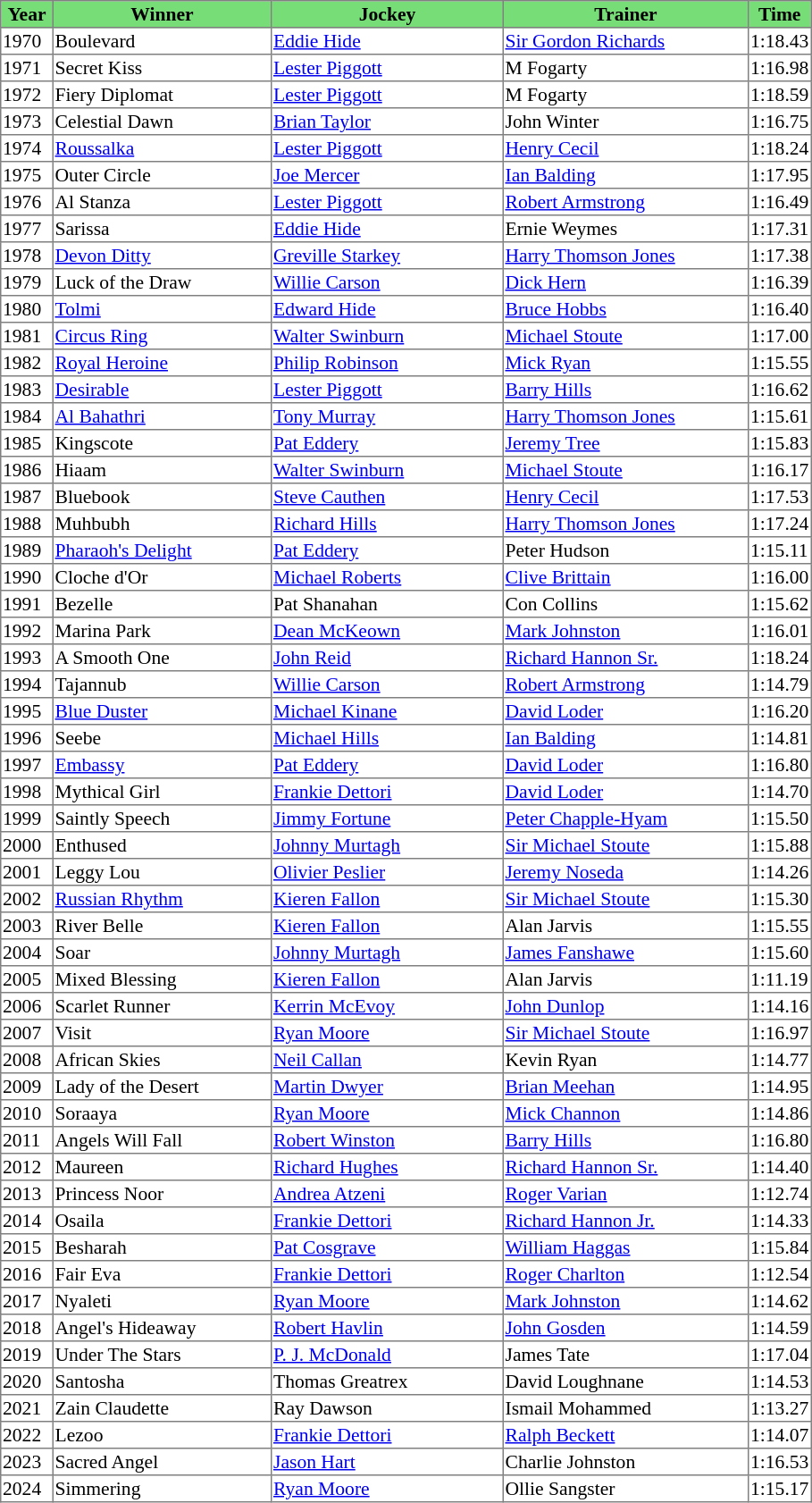<table class = "sortable" | border="1" style="border-collapse: collapse; font-size:90%">
<tr bgcolor="#77dd77" align="center">
<th width="36px"><strong>Year</strong><br></th>
<th width="160px"><strong>Winner</strong><br></th>
<th width="170px"><strong>Jockey</strong><br></th>
<th width="180px"><strong>Trainer</strong><br></th>
<th><strong>Time</strong><br></th>
</tr>
<tr>
<td>1970</td>
<td>Boulevard</td>
<td><a href='#'>Eddie Hide</a></td>
<td><a href='#'>Sir Gordon Richards</a></td>
<td>1:18.43</td>
</tr>
<tr>
<td>1971</td>
<td>Secret Kiss</td>
<td><a href='#'>Lester Piggott</a></td>
<td>M Fogarty</td>
<td>1:16.98</td>
</tr>
<tr>
<td>1972</td>
<td>Fiery Diplomat</td>
<td><a href='#'>Lester Piggott</a></td>
<td>M Fogarty</td>
<td>1:18.59</td>
</tr>
<tr>
<td>1973</td>
<td>Celestial Dawn</td>
<td><a href='#'>Brian Taylor</a></td>
<td>John Winter</td>
<td>1:16.75</td>
</tr>
<tr>
<td>1974</td>
<td><a href='#'>Roussalka</a></td>
<td><a href='#'>Lester Piggott</a></td>
<td><a href='#'>Henry Cecil</a></td>
<td>1:18.24</td>
</tr>
<tr>
<td>1975</td>
<td>Outer Circle</td>
<td><a href='#'>Joe Mercer</a></td>
<td><a href='#'>Ian Balding</a></td>
<td>1:17.95</td>
</tr>
<tr>
<td>1976</td>
<td>Al Stanza</td>
<td><a href='#'>Lester Piggott</a></td>
<td><a href='#'>Robert Armstrong</a></td>
<td>1:16.49</td>
</tr>
<tr>
<td>1977</td>
<td>Sarissa</td>
<td><a href='#'>Eddie Hide</a></td>
<td>Ernie Weymes</td>
<td>1:17.31</td>
</tr>
<tr>
<td>1978</td>
<td><a href='#'>Devon Ditty</a></td>
<td><a href='#'>Greville Starkey</a></td>
<td><a href='#'>Harry Thomson Jones</a></td>
<td>1:17.38</td>
</tr>
<tr>
<td>1979</td>
<td>Luck of the Draw</td>
<td><a href='#'>Willie Carson</a></td>
<td><a href='#'>Dick Hern</a></td>
<td>1:16.39</td>
</tr>
<tr>
<td>1980</td>
<td><a href='#'>Tolmi</a></td>
<td><a href='#'>Edward Hide</a></td>
<td><a href='#'>Bruce Hobbs</a></td>
<td>1:16.40</td>
</tr>
<tr>
<td>1981</td>
<td><a href='#'>Circus Ring</a></td>
<td><a href='#'>Walter Swinburn</a></td>
<td><a href='#'>Michael Stoute</a></td>
<td>1:17.00</td>
</tr>
<tr>
<td>1982</td>
<td><a href='#'>Royal Heroine</a></td>
<td><a href='#'>Philip Robinson</a></td>
<td><a href='#'>Mick Ryan</a></td>
<td>1:15.55</td>
</tr>
<tr>
<td>1983</td>
<td><a href='#'>Desirable</a></td>
<td><a href='#'>Lester Piggott</a></td>
<td><a href='#'>Barry Hills</a></td>
<td>1:16.62</td>
</tr>
<tr>
<td>1984</td>
<td><a href='#'>Al Bahathri</a></td>
<td><a href='#'>Tony Murray</a></td>
<td><a href='#'>Harry Thomson Jones</a></td>
<td>1:15.61</td>
</tr>
<tr>
<td>1985</td>
<td>Kingscote</td>
<td><a href='#'>Pat Eddery</a></td>
<td><a href='#'>Jeremy Tree</a></td>
<td>1:15.83</td>
</tr>
<tr>
<td>1986</td>
<td>Hiaam</td>
<td><a href='#'>Walter Swinburn</a></td>
<td><a href='#'>Michael Stoute</a></td>
<td>1:16.17</td>
</tr>
<tr>
<td>1987</td>
<td>Bluebook</td>
<td><a href='#'>Steve Cauthen</a></td>
<td><a href='#'>Henry Cecil</a></td>
<td>1:17.53</td>
</tr>
<tr>
<td>1988</td>
<td>Muhbubh</td>
<td><a href='#'>Richard Hills</a></td>
<td><a href='#'>Harry Thomson Jones</a></td>
<td>1:17.24</td>
</tr>
<tr>
<td>1989</td>
<td><a href='#'>Pharaoh's Delight</a></td>
<td><a href='#'>Pat Eddery</a></td>
<td>Peter Hudson</td>
<td>1:15.11</td>
</tr>
<tr>
<td>1990</td>
<td>Cloche d'Or</td>
<td><a href='#'>Michael Roberts</a></td>
<td><a href='#'>Clive Brittain</a></td>
<td>1:16.00</td>
</tr>
<tr>
<td>1991</td>
<td>Bezelle</td>
<td>Pat Shanahan</td>
<td>Con Collins</td>
<td>1:15.62</td>
</tr>
<tr>
<td>1992</td>
<td>Marina Park</td>
<td><a href='#'>Dean McKeown</a></td>
<td><a href='#'>Mark Johnston</a></td>
<td>1:16.01</td>
</tr>
<tr>
<td>1993</td>
<td>A Smooth One</td>
<td><a href='#'>John Reid</a></td>
<td><a href='#'>Richard Hannon Sr.</a></td>
<td>1:18.24</td>
</tr>
<tr>
<td>1994</td>
<td>Tajannub</td>
<td><a href='#'>Willie Carson</a></td>
<td><a href='#'>Robert Armstrong</a></td>
<td>1:14.79</td>
</tr>
<tr>
<td>1995</td>
<td><a href='#'>Blue Duster</a></td>
<td><a href='#'>Michael Kinane</a></td>
<td><a href='#'>David Loder</a></td>
<td>1:16.20</td>
</tr>
<tr>
<td>1996</td>
<td>Seebe</td>
<td><a href='#'>Michael Hills</a></td>
<td><a href='#'>Ian Balding</a></td>
<td>1:14.81</td>
</tr>
<tr>
<td>1997</td>
<td><a href='#'>Embassy</a></td>
<td><a href='#'>Pat Eddery</a></td>
<td><a href='#'>David Loder</a></td>
<td>1:16.80</td>
</tr>
<tr>
<td>1998</td>
<td>Mythical Girl</td>
<td><a href='#'>Frankie Dettori</a></td>
<td><a href='#'>David Loder</a></td>
<td>1:14.70</td>
</tr>
<tr>
<td>1999</td>
<td>Saintly Speech</td>
<td><a href='#'>Jimmy Fortune</a></td>
<td><a href='#'>Peter Chapple-Hyam</a></td>
<td>1:15.50</td>
</tr>
<tr>
<td>2000</td>
<td>Enthused</td>
<td><a href='#'>Johnny Murtagh</a></td>
<td><a href='#'>Sir Michael Stoute</a></td>
<td>1:15.88</td>
</tr>
<tr>
<td>2001</td>
<td>Leggy Lou</td>
<td><a href='#'>Olivier Peslier</a></td>
<td><a href='#'>Jeremy Noseda</a></td>
<td>1:14.26</td>
</tr>
<tr>
<td>2002</td>
<td><a href='#'>Russian Rhythm</a></td>
<td><a href='#'>Kieren Fallon</a></td>
<td><a href='#'>Sir Michael Stoute</a></td>
<td>1:15.30</td>
</tr>
<tr>
<td>2003</td>
<td>River Belle</td>
<td><a href='#'>Kieren Fallon</a></td>
<td>Alan Jarvis</td>
<td>1:15.55</td>
</tr>
<tr>
<td>2004</td>
<td>Soar</td>
<td><a href='#'>Johnny Murtagh</a></td>
<td><a href='#'>James Fanshawe</a></td>
<td>1:15.60</td>
</tr>
<tr>
<td>2005</td>
<td>Mixed Blessing</td>
<td><a href='#'>Kieren Fallon</a></td>
<td>Alan Jarvis</td>
<td>1:11.19</td>
</tr>
<tr>
<td>2006</td>
<td>Scarlet Runner</td>
<td><a href='#'>Kerrin McEvoy</a></td>
<td><a href='#'>John Dunlop</a></td>
<td>1:14.16</td>
</tr>
<tr>
<td>2007</td>
<td>Visit</td>
<td><a href='#'>Ryan Moore</a></td>
<td><a href='#'>Sir Michael Stoute</a></td>
<td>1:16.97</td>
</tr>
<tr>
<td>2008</td>
<td>African Skies</td>
<td><a href='#'>Neil Callan</a></td>
<td>Kevin Ryan</td>
<td>1:14.77</td>
</tr>
<tr>
<td>2009</td>
<td>Lady of the Desert</td>
<td><a href='#'>Martin Dwyer</a></td>
<td><a href='#'>Brian Meehan</a></td>
<td>1:14.95</td>
</tr>
<tr>
<td>2010</td>
<td>Soraaya</td>
<td><a href='#'>Ryan Moore</a></td>
<td><a href='#'>Mick Channon</a></td>
<td>1:14.86</td>
</tr>
<tr>
<td>2011</td>
<td>Angels Will Fall</td>
<td><a href='#'>Robert Winston</a></td>
<td><a href='#'>Barry Hills</a></td>
<td>1:16.80</td>
</tr>
<tr>
<td>2012</td>
<td>Maureen</td>
<td><a href='#'>Richard Hughes</a></td>
<td><a href='#'>Richard Hannon Sr.</a></td>
<td>1:14.40</td>
</tr>
<tr>
<td>2013</td>
<td>Princess Noor</td>
<td><a href='#'>Andrea Atzeni</a></td>
<td><a href='#'>Roger Varian</a></td>
<td>1:12.74</td>
</tr>
<tr>
<td>2014</td>
<td>Osaila</td>
<td><a href='#'>Frankie Dettori</a></td>
<td><a href='#'>Richard Hannon Jr.</a></td>
<td>1:14.33</td>
</tr>
<tr>
<td>2015</td>
<td>Besharah</td>
<td><a href='#'>Pat Cosgrave</a></td>
<td><a href='#'>William Haggas</a></td>
<td>1:15.84</td>
</tr>
<tr>
<td>2016</td>
<td>Fair Eva</td>
<td><a href='#'>Frankie Dettori</a></td>
<td><a href='#'>Roger Charlton</a></td>
<td>1:12.54</td>
</tr>
<tr>
<td>2017</td>
<td>Nyaleti</td>
<td><a href='#'>Ryan Moore</a></td>
<td><a href='#'>Mark Johnston</a></td>
<td>1:14.62</td>
</tr>
<tr>
<td>2018</td>
<td>Angel's Hideaway</td>
<td><a href='#'>Robert Havlin</a></td>
<td><a href='#'>John Gosden</a></td>
<td>1:14.59</td>
</tr>
<tr>
<td>2019</td>
<td>Under The Stars</td>
<td><a href='#'>P. J. McDonald</a></td>
<td>James Tate</td>
<td>1:17.04</td>
</tr>
<tr>
<td>2020</td>
<td>Santosha</td>
<td>Thomas Greatrex</td>
<td>David Loughnane</td>
<td>1:14.53</td>
</tr>
<tr>
<td>2021</td>
<td>Zain Claudette</td>
<td>Ray Dawson</td>
<td>Ismail Mohammed</td>
<td>1:13.27</td>
</tr>
<tr>
<td>2022</td>
<td>Lezoo</td>
<td><a href='#'>Frankie Dettori</a></td>
<td><a href='#'>Ralph Beckett</a></td>
<td>1:14.07</td>
</tr>
<tr>
<td>2023</td>
<td>Sacred Angel</td>
<td><a href='#'>Jason Hart</a></td>
<td>Charlie Johnston</td>
<td>1:16.53</td>
</tr>
<tr>
<td>2024</td>
<td>Simmering</td>
<td><a href='#'>Ryan Moore</a></td>
<td>Ollie Sangster</td>
<td>1:15.17</td>
</tr>
</table>
